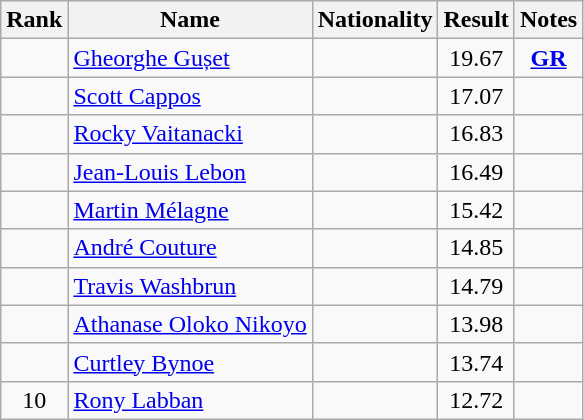<table class="wikitable sortable" style="text-align:center">
<tr>
<th>Rank</th>
<th>Name</th>
<th>Nationality</th>
<th>Result</th>
<th>Notes</th>
</tr>
<tr>
<td></td>
<td align=left><a href='#'>Gheorghe Gușet</a></td>
<td align=left></td>
<td>19.67</td>
<td><strong><a href='#'>GR</a></strong></td>
</tr>
<tr>
<td></td>
<td align=left><a href='#'>Scott Cappos</a></td>
<td align=left></td>
<td>17.07</td>
<td></td>
</tr>
<tr>
<td></td>
<td align=left><a href='#'>Rocky Vaitanacki</a></td>
<td align=left></td>
<td>16.83</td>
<td></td>
</tr>
<tr>
<td></td>
<td align=left><a href='#'>Jean-Louis Lebon</a></td>
<td align=left></td>
<td>16.49</td>
<td></td>
</tr>
<tr>
<td></td>
<td align=left><a href='#'>Martin Mélagne</a></td>
<td align=left></td>
<td>15.42</td>
<td></td>
</tr>
<tr>
<td></td>
<td align=left><a href='#'>André Couture</a></td>
<td align=left></td>
<td>14.85</td>
<td></td>
</tr>
<tr>
<td></td>
<td align=left><a href='#'>Travis Washbrun</a></td>
<td align=left></td>
<td>14.79</td>
<td></td>
</tr>
<tr>
<td></td>
<td align=left><a href='#'>Athanase Oloko Nikoyo</a></td>
<td align=left></td>
<td>13.98</td>
<td></td>
</tr>
<tr>
<td></td>
<td align=left><a href='#'>Curtley Bynoe</a></td>
<td align=left></td>
<td>13.74</td>
<td></td>
</tr>
<tr>
<td>10</td>
<td align=left><a href='#'>Rony Labban</a></td>
<td align=left></td>
<td>12.72</td>
<td></td>
</tr>
</table>
